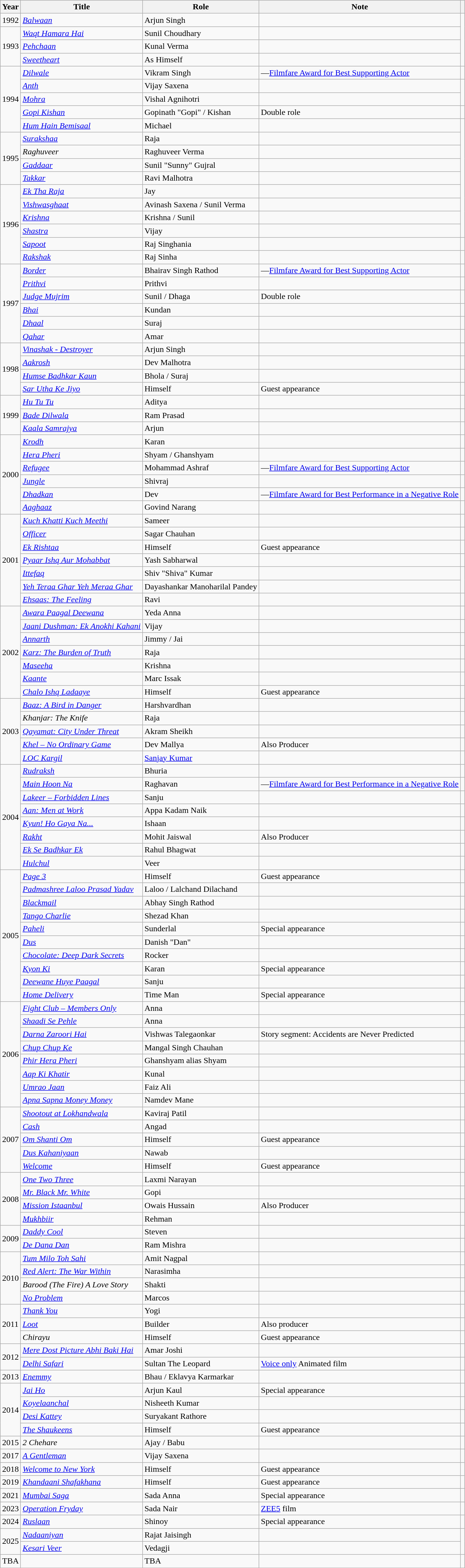<table class="wikitable sortable">
<tr>
<th scope="col">Year</th>
<th scope="col">Title</th>
<th scope="col">Role</th>
<th class="unsortable" scope="col">Note</th>
<th class="unsortable" scope="col"></th>
</tr>
<tr>
<td>1992</td>
<td><em><a href='#'>Balwaan</a></em></td>
<td>Arjun Singh</td>
<td></td>
</tr>
<tr>
<td rowspan="3">1993</td>
<td><em><a href='#'>Waqt Hamara Hai</a></em></td>
<td>Sunil Choudhary</td>
<td></td>
</tr>
<tr>
<td><em><a href='#'>Pehchaan</a></em></td>
<td>Kunal Verma</td>
<td></td>
</tr>
<tr>
<td><em><a href='#'>Sweetheart</a></em></td>
<td>As Himself</td>
<td></td>
</tr>
<tr>
<td rowspan="5">1994</td>
<td><em><a href='#'>Dilwale</a></em></td>
<td>Vikram Singh</td>
<td>—<a href='#'>Filmfare Award for Best Supporting Actor</a></td>
<td></td>
</tr>
<tr>
<td><em><a href='#'>Anth</a></em></td>
<td>Vijay Saxena</td>
<td></td>
</tr>
<tr>
<td><em><a href='#'>Mohra</a></em></td>
<td>Vishal Agnihotri</td>
<td></td>
</tr>
<tr>
<td><em><a href='#'>Gopi Kishan</a></em></td>
<td>Gopinath "Gopi" / Kishan</td>
<td>Double role</td>
<td></td>
</tr>
<tr>
<td><em><a href='#'>Hum Hain Bemisaal</a></em></td>
<td>Michael</td>
<td></td>
</tr>
<tr>
<td rowspan="4">1995</td>
<td><em><a href='#'>Surakshaa</a></em></td>
<td>Raja</td>
<td></td>
</tr>
<tr>
<td><em>Raghuveer</em></td>
<td>Raghuveer Verma</td>
<td></td>
</tr>
<tr>
<td><em><a href='#'>Gaddaar</a></em></td>
<td>Sunil "Sunny" Gujral</td>
<td></td>
</tr>
<tr>
<td><em><a href='#'>Takkar</a></em></td>
<td>Ravi Malhotra</td>
<td></td>
</tr>
<tr>
<td rowspan="6">1996</td>
<td><em><a href='#'>Ek Tha Raja</a></em></td>
<td>Jay</td>
<td></td>
</tr>
<tr>
<td><em><a href='#'>Vishwasghaat</a></em></td>
<td>Avinash Saxena / Sunil Verma</td>
<td></td>
</tr>
<tr>
<td><em><a href='#'>Krishna</a></em></td>
<td>Krishna / Sunil</td>
<td></td>
</tr>
<tr>
<td><em><a href='#'>Shastra</a></em></td>
<td>Vijay</td>
<td></td>
</tr>
<tr>
<td><em><a href='#'>Sapoot</a></em></td>
<td>Raj Singhania</td>
<td></td>
<td></td>
</tr>
<tr>
<td><em><a href='#'>Rakshak</a></em></td>
<td>Raj Sinha</td>
<td></td>
<td></td>
</tr>
<tr>
<td rowspan="6">1997</td>
<td><em><a href='#'>Border</a></em></td>
<td>Bhairav Singh Rathod</td>
<td>—<a href='#'>Filmfare Award for Best Supporting Actor</a></td>
<td></td>
</tr>
<tr>
<td><em><a href='#'>Prithvi</a></em></td>
<td>Prithvi</td>
<td></td>
<td></td>
</tr>
<tr>
<td><em><a href='#'>Judge Mujrim</a></em></td>
<td>Sunil / Dhaga</td>
<td>Double role</td>
<td></td>
</tr>
<tr>
<td><em><a href='#'>Bhai</a></em></td>
<td>Kundan</td>
<td></td>
<td></td>
</tr>
<tr>
<td><em><a href='#'>Dhaal</a></em></td>
<td>Suraj</td>
<td></td>
<td></td>
</tr>
<tr>
<td><em><a href='#'>Qahar</a></em></td>
<td>Amar</td>
<td></td>
</tr>
<tr>
<td rowspan="4">1998</td>
<td><em><a href='#'>Vinashak - Destroyer</a></em></td>
<td>Arjun Singh</td>
<td></td>
<td></td>
</tr>
<tr>
<td><em><a href='#'>Aakrosh</a></em></td>
<td>Dev Malhotra</td>
<td></td>
<td></td>
</tr>
<tr>
<td><em><a href='#'>Humse Badhkar Kaun</a></em></td>
<td>Bhola / Suraj</td>
<td></td>
<td></td>
</tr>
<tr>
<td><em><a href='#'>Sar Utha Ke Jiyo</a></em></td>
<td>Himself</td>
<td>Guest appearance</td>
<td></td>
</tr>
<tr>
<td rowspan="3">1999</td>
<td><em><a href='#'>Hu Tu Tu</a></em></td>
<td>Aditya</td>
<td></td>
<td></td>
</tr>
<tr>
<td><em><a href='#'>Bade Dilwala</a></em></td>
<td>Ram Prasad</td>
<td></td>
<td></td>
</tr>
<tr>
<td><em><a href='#'>Kaala Samrajya</a></em></td>
<td>Arjun</td>
<td></td>
<td></td>
</tr>
<tr>
<td rowspan="6">2000</td>
<td><em><a href='#'>Krodh</a></em></td>
<td>Karan</td>
<td></td>
<td></td>
</tr>
<tr>
<td><em><a href='#'>Hera Pheri</a></em></td>
<td>Shyam / Ghanshyam</td>
<td></td>
</tr>
<tr>
<td><em><a href='#'>Refugee</a></em></td>
<td>Mohammad Ashraf</td>
<td>—<a href='#'>Filmfare Award for Best Supporting Actor</a></td>
<td></td>
</tr>
<tr>
<td><em><a href='#'>Jungle</a></em></td>
<td>Shivraj</td>
<td></td>
<td></td>
</tr>
<tr>
<td><em><a href='#'>Dhadkan</a></em></td>
<td>Dev</td>
<td>—<a href='#'>Filmfare Award for Best Performance in a Negative Role</a></td>
<td></td>
</tr>
<tr>
<td><em><a href='#'>Aaghaaz</a></em></td>
<td>Govind Narang</td>
<td></td>
<td></td>
</tr>
<tr>
<td rowspan="7">2001</td>
<td><em><a href='#'>Kuch Khatti Kuch Meethi</a></em></td>
<td>Sameer</td>
<td></td>
<td></td>
</tr>
<tr>
<td><em><a href='#'>Officer</a></em></td>
<td>Sagar Chauhan</td>
<td></td>
<td></td>
</tr>
<tr>
<td><em><a href='#'>Ek Rishtaa</a></em></td>
<td>Himself</td>
<td>Guest appearance</td>
<td></td>
</tr>
<tr>
<td><em><a href='#'>Pyaar Ishq Aur Mohabbat</a></em></td>
<td>Yash Sabharwal</td>
<td></td>
<td></td>
</tr>
<tr>
<td><em><a href='#'>Ittefaq</a></em></td>
<td>Shiv "Shiva" Kumar</td>
<td></td>
</tr>
<tr>
<td><em><a href='#'>Yeh Teraa Ghar Yeh Meraa Ghar</a></em></td>
<td>Dayashankar Manoharilal Pandey</td>
<td></td>
</tr>
<tr>
<td><em><a href='#'>Ehsaas: The Feeling</a></em></td>
<td>Ravi</td>
<td></td>
<td></td>
</tr>
<tr>
<td rowspan="7">2002</td>
<td><em><a href='#'>Awara Paagal Deewana</a></em></td>
<td>Yeda Anna</td>
<td></td>
<td></td>
</tr>
<tr>
<td><em><a href='#'>Jaani Dushman: Ek Anokhi Kahani</a></em></td>
<td>Vijay</td>
<td></td>
</tr>
<tr>
<td><em><a href='#'>Annarth</a></em></td>
<td>Jimmy / Jai</td>
<td></td>
<td></td>
</tr>
<tr>
<td><em><a href='#'>Karz: The Burden of Truth</a></em></td>
<td>Raja</td>
<td></td>
<td></td>
</tr>
<tr>
<td><em><a href='#'>Maseeha</a></em></td>
<td>Krishna</td>
<td></td>
<td></td>
</tr>
<tr>
<td><em><a href='#'>Kaante</a></em></td>
<td>Marc Issak</td>
<td></td>
<td></td>
</tr>
<tr>
<td><em><a href='#'>Chalo Ishq Ladaaye</a></em></td>
<td>Himself</td>
<td>Guest appearance</td>
<td></td>
</tr>
<tr>
<td rowspan="5">2003</td>
<td><em><a href='#'>Baaz: A Bird in Danger</a></em></td>
<td>Harshvardhan</td>
<td></td>
<td></td>
</tr>
<tr>
<td><em>Khanjar: The Knife</em></td>
<td>Raja</td>
<td></td>
<td></td>
</tr>
<tr>
<td><em><a href='#'>Qayamat: City Under Threat</a></em></td>
<td>Akram Sheikh</td>
<td></td>
<td></td>
</tr>
<tr>
<td><em><a href='#'>Khel – No Ordinary Game</a></em></td>
<td>Dev Mallya</td>
<td>Also Producer</td>
<td></td>
</tr>
<tr>
<td><em><a href='#'>LOC Kargil</a></em></td>
<td><a href='#'>Sanjay Kumar</a></td>
<td></td>
<td></td>
</tr>
<tr>
<td rowspan="8">2004</td>
<td><em><a href='#'>Rudraksh</a></em></td>
<td>Bhuria</td>
<td></td>
<td></td>
</tr>
<tr>
<td><em><a href='#'>Main Hoon Na</a></em></td>
<td>Raghavan</td>
<td>—<a href='#'>Filmfare Award for Best Performance in a Negative Role</a></td>
<td></td>
</tr>
<tr>
<td><em><a href='#'>Lakeer – Forbidden Lines</a></em></td>
<td>Sanju</td>
<td></td>
<td></td>
</tr>
<tr>
<td><em><a href='#'>Aan: Men at Work</a></em></td>
<td>Appa Kadam Naik</td>
<td></td>
</tr>
<tr>
<td><em><a href='#'>Kyun! Ho Gaya Na...</a></em></td>
<td>Ishaan</td>
<td></td>
<td></td>
</tr>
<tr>
<td><em><a href='#'>Rakht</a></em></td>
<td>Mohit Jaiswal</td>
<td>Also Producer</td>
<td></td>
</tr>
<tr>
<td><em><a href='#'>Ek Se Badhkar Ek</a></em></td>
<td>Rahul Bhagwat</td>
<td></td>
<td></td>
</tr>
<tr>
<td><em><a href='#'>Hulchul</a></em></td>
<td>Veer</td>
<td></td>
<td></td>
</tr>
<tr>
<td rowspan="10">2005</td>
<td><em><a href='#'>Page 3</a></em></td>
<td>Himself</td>
<td>Guest appearance</td>
<td></td>
</tr>
<tr>
<td><em><a href='#'>Padmashree Laloo Prasad Yadav</a></em></td>
<td>Laloo / Lalchand Dilachand</td>
<td></td>
<td></td>
</tr>
<tr>
<td><em><a href='#'>Blackmail</a></em></td>
<td>Abhay Singh Rathod</td>
<td></td>
<td></td>
</tr>
<tr>
<td><em><a href='#'>Tango Charlie</a></em></td>
<td>Shezad Khan</td>
<td></td>
<td></td>
</tr>
<tr>
<td><em><a href='#'>Paheli</a></em></td>
<td>Sunderlal</td>
<td>Special appearance</td>
<td></td>
</tr>
<tr>
<td><em><a href='#'>Dus</a></em></td>
<td>Danish "Dan"</td>
<td></td>
<td></td>
</tr>
<tr>
<td><em><a href='#'>Chocolate: Deep Dark Secrets</a></em></td>
<td>Rocker</td>
<td></td>
<td></td>
</tr>
<tr>
<td><em><a href='#'>Kyon Ki</a></em></td>
<td>Karan</td>
<td>Special appearance</td>
<td></td>
</tr>
<tr>
<td><em><a href='#'>Deewane Huye Paagal</a></em></td>
<td>Sanju</td>
<td></td>
<td></td>
</tr>
<tr>
<td><em><a href='#'>Home Delivery</a></em></td>
<td>Time Man</td>
<td>Special appearance</td>
<td></td>
</tr>
<tr>
<td rowspan="8">2006</td>
<td><em><a href='#'>Fight Club – Members Only</a></em></td>
<td>Anna</td>
<td></td>
<td></td>
</tr>
<tr>
<td><em><a href='#'>Shaadi Se Pehle</a></em></td>
<td>Anna</td>
<td></td>
<td></td>
</tr>
<tr>
<td><em><a href='#'>Darna Zaroori Hai</a></em></td>
<td>Vishwas Talegaonkar</td>
<td>Story segment: Accidents are Never Predicted</td>
<td></td>
</tr>
<tr>
<td><em><a href='#'>Chup Chup Ke</a></em></td>
<td>Mangal Singh Chauhan</td>
<td></td>
<td></td>
</tr>
<tr>
<td><em><a href='#'>Phir Hera Pheri</a></em></td>
<td>Ghanshyam alias Shyam</td>
<td></td>
<td></td>
</tr>
<tr>
<td><em><a href='#'>Aap Ki Khatir</a></em></td>
<td>Kunal</td>
<td></td>
<td></td>
</tr>
<tr>
<td><em><a href='#'>Umrao Jaan</a></em></td>
<td>Faiz Ali</td>
<td></td>
<td></td>
</tr>
<tr>
<td><em><a href='#'>Apna Sapna Money Money</a></em></td>
<td>Namdev Mane</td>
<td></td>
<td></td>
</tr>
<tr>
<td rowspan="5">2007</td>
<td><em><a href='#'>Shootout at Lokhandwala</a></em></td>
<td>Kaviraj Patil</td>
<td></td>
<td></td>
</tr>
<tr>
<td><em><a href='#'>Cash</a></em></td>
<td>Angad</td>
<td></td>
<td></td>
</tr>
<tr>
<td><em><a href='#'>Om Shanti Om</a></em></td>
<td>Himself</td>
<td>Guest appearance</td>
<td></td>
</tr>
<tr>
<td><em><a href='#'>Dus Kahaniyaan</a></em></td>
<td>Nawab</td>
<td></td>
<td></td>
</tr>
<tr>
<td><em><a href='#'> Welcome</a></em></td>
<td>Himself</td>
<td>Guest appearance</td>
<td></td>
</tr>
<tr>
<td rowspan="4">2008</td>
<td><em><a href='#'>One Two Three</a></em></td>
<td>Laxmi Narayan</td>
<td></td>
<td></td>
</tr>
<tr>
<td><em><a href='#'>Mr. Black Mr. White</a></em></td>
<td>Gopi</td>
<td></td>
<td></td>
</tr>
<tr>
<td><em><a href='#'>Mission Istaanbul</a></em></td>
<td>Owais Hussain</td>
<td>Also Producer</td>
<td></td>
</tr>
<tr>
<td><em><a href='#'>Mukhbiir</a></em></td>
<td>Rehman</td>
<td></td>
<td></td>
</tr>
<tr>
<td rowspan="2">2009</td>
<td><em><a href='#'>Daddy Cool</a></em></td>
<td>Steven</td>
<td></td>
<td></td>
</tr>
<tr>
<td><em><a href='#'>De Dana Dan</a></em></td>
<td>Ram Mishra</td>
<td></td>
<td></td>
</tr>
<tr>
<td rowspan="4">2010</td>
<td><em><a href='#'>Tum Milo Toh Sahi</a></em></td>
<td>Amit Nagpal</td>
<td></td>
<td></td>
</tr>
<tr>
<td><em><a href='#'>Red Alert: The War Within</a></em></td>
<td>Narasimha</td>
<td></td>
<td></td>
</tr>
<tr>
<td><em>Barood (The Fire) A Love Story</em></td>
<td>Shakti</td>
<td></td>
<td></td>
</tr>
<tr>
<td><em><a href='#'>No Problem</a></em></td>
<td>Marcos</td>
<td></td>
<td></td>
</tr>
<tr>
<td rowspan="3">2011</td>
<td><em><a href='#'>Thank You</a></em></td>
<td>Yogi</td>
<td></td>
<td></td>
</tr>
<tr>
<td><em><a href='#'>Loot</a></em></td>
<td>Builder</td>
<td>Also producer</td>
<td></td>
</tr>
<tr>
<td><em>Chirayu</em></td>
<td>Himself</td>
<td>Guest appearance</td>
<td></td>
</tr>
<tr>
<td rowspan="2">2012</td>
<td><em><a href='#'>Mere Dost Picture Abhi Baki Hai</a></em></td>
<td>Amar Joshi</td>
<td></td>
<td></td>
</tr>
<tr>
<td><em><a href='#'>Delhi Safari</a></em></td>
<td>Sultan The Leopard</td>
<td><a href='#'>Voice only</a> Animated film</td>
<td></td>
</tr>
<tr>
<td rowspan="1">2013</td>
<td><em><a href='#'>Enemmy</a></em></td>
<td>Bhau / Eklavya Karmarkar</td>
<td></td>
</tr>
<tr>
<td rowspan="4">2014</td>
<td><em><a href='#'>Jai Ho</a></em></td>
<td>Arjun Kaul</td>
<td>Special appearance</td>
<td></td>
</tr>
<tr>
<td><em><a href='#'>Koyelaanchal</a></em></td>
<td>Nisheeth Kumar</td>
<td></td>
<td></td>
</tr>
<tr>
<td><em><a href='#'>Desi Kattey</a></em></td>
<td>Suryakant Rathore</td>
<td></td>
<td></td>
</tr>
<tr>
<td><em><a href='#'>The Shaukeens</a></em></td>
<td>Himself</td>
<td>Guest appearance</td>
<td></td>
</tr>
<tr>
<td>2015</td>
<td><em>2 Chehare</em></td>
<td>Ajay / Babu</td>
<td></td>
<td></td>
</tr>
<tr>
<td>2017</td>
<td><em><a href='#'>A Gentleman</a></em></td>
<td>Vijay Saxena</td>
<td></td>
</tr>
<tr>
<td>2018</td>
<td><em><a href='#'>Welcome to New York</a></em></td>
<td>Himself</td>
<td>Guest appearance</td>
<td></td>
</tr>
<tr>
<td>2019</td>
<td><em><a href='#'>Khandaani Shafakhana</a></em></td>
<td>Himself</td>
<td>Guest appearance</td>
<td></td>
</tr>
<tr>
<td>2021</td>
<td><em><a href='#'>Mumbai Saga</a></em></td>
<td>Sada Anna</td>
<td>Special appearance</td>
<td></td>
</tr>
<tr>
<td>2023</td>
<td><em><a href='#'>Operation Fryday</a></em></td>
<td>Sada Nair</td>
<td><a href='#'>ZEE5</a> film</td>
<td></td>
</tr>
<tr>
<td>2024</td>
<td><em><a href='#'>Ruslaan</a></em></td>
<td>Shinoy</td>
<td>Special appearance</td>
<td></td>
</tr>
<tr>
<td rowspan="2">2025</td>
<td><em><a href='#'>Nadaaniyan</a></em></td>
<td>Rajat Jaisingh</td>
<td></td>
</tr>
<tr>
<td><em><a href='#'>Kesari Veer</a></em></td>
<td>Vedagji</td>
<td></td>
</tr>
<tr>
<td>TBA</td>
<td></td>
<td>TBA</td>
<td></td>
<td></td>
</tr>
</table>
